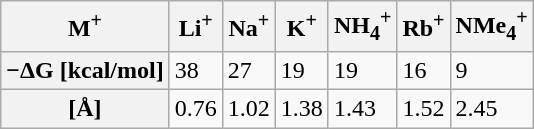<table class="wikitable">
<tr>
<th>M<sup>+</sup></th>
<th>Li<sup>+</sup></th>
<th>Na<sup>+</sup></th>
<th>K<sup>+</sup></th>
<th>NH<sub>4</sub><sup>+</sup></th>
<th>Rb<sup>+</sup></th>
<th>NMe<sub>4</sub><sup>+</sup></th>
</tr>
<tr>
<th>−ΔG [kcal/mol]</th>
<td>38</td>
<td>27</td>
<td>19</td>
<td>19</td>
<td>16</td>
<td>9</td>
</tr>
<tr>
<th> [Å]</th>
<td>0.76</td>
<td>1.02</td>
<td>1.38</td>
<td>1.43</td>
<td>1.52</td>
<td>2.45</td>
</tr>
</table>
